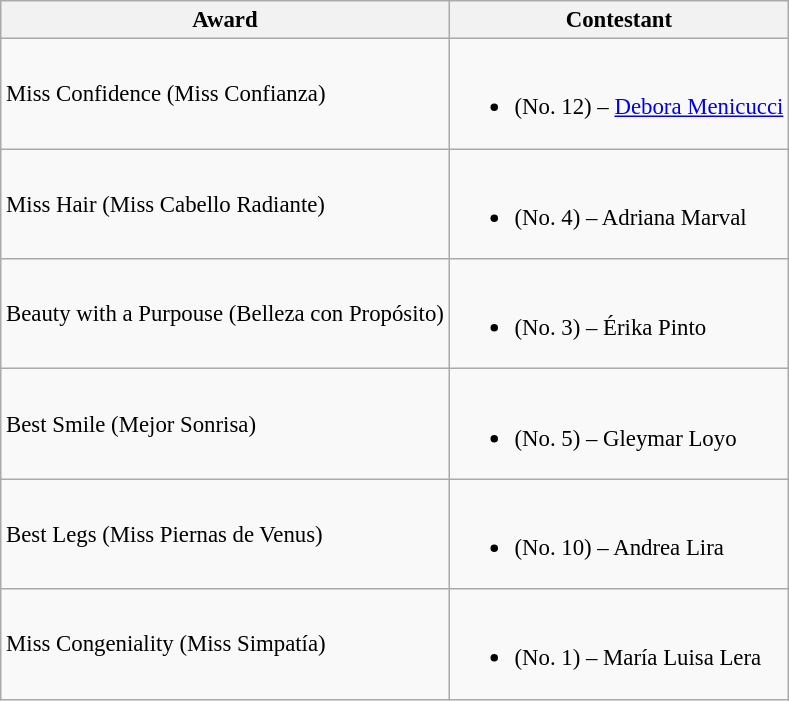<table class="wikitable sortable" style="font-size: 95%;">
<tr>
<th>Award</th>
<th>Contestant</th>
</tr>
<tr>
<td>Miss Confidence (Miss Confianza)</td>
<td><br><ul><li> (No. 12) – <a href='#'>Debora Menicucci</a></li></ul></td>
</tr>
<tr>
<td>Miss Hair (Miss Cabello Radiante)</td>
<td><br><ul><li> (No. 4) – Adriana Marval</li></ul></td>
</tr>
<tr>
<td>Beauty with a Purpouse (Belleza con Propósito)</td>
<td><br><ul><li> (No. 3) – Érika Pinto</li></ul></td>
</tr>
<tr>
<td>Best Smile (Mejor Sonrisa)</td>
<td><br><ul><li> (No. 5) – Gleymar Loyo</li></ul></td>
</tr>
<tr>
<td>Best Legs (Miss Piernas de Venus)</td>
<td><br><ul><li> (No. 10) – Andrea Lira</li></ul></td>
</tr>
<tr>
<td>Miss Congeniality (Miss Simpatía)</td>
<td><br><ul><li> (No. 1) – María Luisa Lera</li></ul></td>
</tr>
</table>
